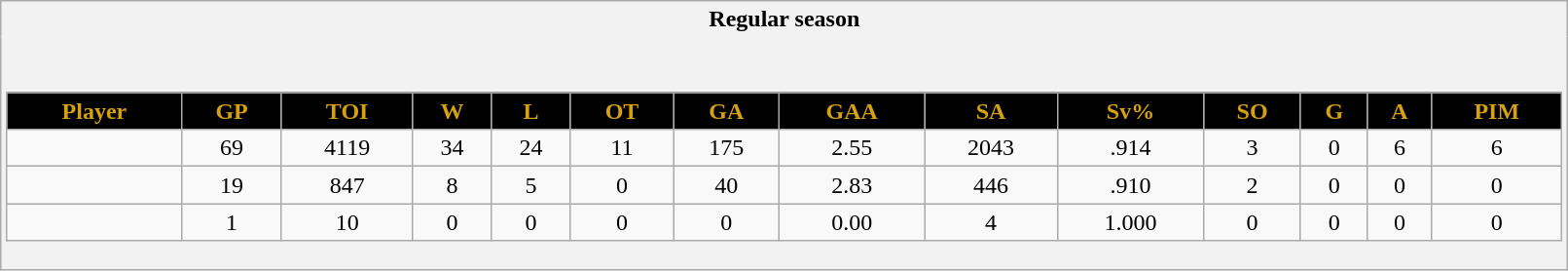<table class="wikitable" style="border: 1px solid #aaa;" width="85%">
<tr>
<th style="border: 0;">Regular season</th>
</tr>
<tr>
<td style="background: #f2f2f2; border: 0; text-align: center;"><br><table class="wikitable sortable" width="100%">
<tr align="center" bgcolor="#dddddd">
<th style="background:black;color:#D5A10E;">Player</th>
<th style="background:black;color:#D5A10E;">GP</th>
<th style="background:black;color:#D5A10E;">TOI</th>
<th style="background:black;color:#D5A10E;">W</th>
<th style="background:black;color:#D5A10E;">L</th>
<th style="background:black;color:#D5A10E;">OT</th>
<th style="background:black;color:#D5A10E;">GA</th>
<th style="background:black;color:#D5A10E;">GAA</th>
<th style="background:black;color:#D5A10E;">SA</th>
<th style="background:black;color:#D5A10E;">Sv%</th>
<th style="background:black;color:#D5A10E;">SO</th>
<th style="background:black;color:#D5A10E;">G</th>
<th style="background:black;color:#D5A10E;">A</th>
<th style="background:black;color:#D5A10E;">PIM</th>
</tr>
<tr align=center>
<td></td>
<td>69</td>
<td>4119</td>
<td>34</td>
<td>24</td>
<td>11</td>
<td>175</td>
<td>2.55</td>
<td>2043</td>
<td>.914</td>
<td>3</td>
<td>0</td>
<td>6</td>
<td>6</td>
</tr>
<tr align=center>
<td></td>
<td>19</td>
<td>847</td>
<td>8</td>
<td>5</td>
<td>0</td>
<td>40</td>
<td>2.83</td>
<td>446</td>
<td>.910</td>
<td>2</td>
<td>0</td>
<td>0</td>
<td>0</td>
</tr>
<tr align=center>
<td></td>
<td>1</td>
<td>10</td>
<td>0</td>
<td>0</td>
<td>0</td>
<td>0</td>
<td>0.00</td>
<td>4</td>
<td>1.000</td>
<td>0</td>
<td>0</td>
<td>0</td>
<td>0</td>
</tr>
</table>
</td>
</tr>
</table>
